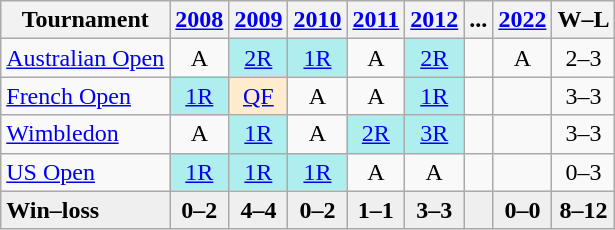<table class="wikitable" style="text-align:center">
<tr>
<th>Tournament</th>
<th><a href='#'>2008</a></th>
<th><a href='#'>2009</a></th>
<th><a href='#'>2010</a></th>
<th><a href='#'>2011</a></th>
<th><a href='#'>2012</a></th>
<th>...</th>
<th><a href='#'>2022</a></th>
<th>W–L</th>
</tr>
<tr>
<td align="left"><a href='#'>Australian Open</a></td>
<td>A</td>
<td bgcolor="afeeee"><a href='#'>2R</a></td>
<td bgcolor="afeeee"><a href='#'>1R</a></td>
<td>A</td>
<td bgcolor="afeeee"><a href='#'>2R</a></td>
<td></td>
<td>A</td>
<td>2–3</td>
</tr>
<tr>
<td align="left"><a href='#'>French Open</a></td>
<td bgcolor="afeeee"><a href='#'>1R</a></td>
<td bgcolor="ffebcd"><a href='#'>QF</a></td>
<td>A</td>
<td>A</td>
<td bgcolor="afeeee"><a href='#'>1R</a></td>
<td></td>
<td></td>
<td>3–3</td>
</tr>
<tr>
<td align="left"><a href='#'>Wimbledon</a></td>
<td>A</td>
<td bgcolor="afeeee"><a href='#'>1R</a></td>
<td>A</td>
<td bgcolor="afeeee"><a href='#'>2R</a></td>
<td bgcolor="afeeee"><a href='#'>3R</a></td>
<td></td>
<td></td>
<td>3–3</td>
</tr>
<tr>
<td align="left"><a href='#'>US Open</a></td>
<td bgcolor="afeeee"><a href='#'>1R</a></td>
<td bgcolor="afeeee"><a href='#'>1R</a></td>
<td bgcolor="afeeee"><a href='#'>1R</a></td>
<td>A</td>
<td>A</td>
<td></td>
<td></td>
<td>0–3</td>
</tr>
<tr style="background:#efefef;font-weight:bold">
<td style="text-align:left">Win–loss</td>
<td>0–2</td>
<td>4–4</td>
<td>0–2</td>
<td>1–1</td>
<td>3–3</td>
<td></td>
<td>0–0</td>
<td>8–12</td>
</tr>
</table>
